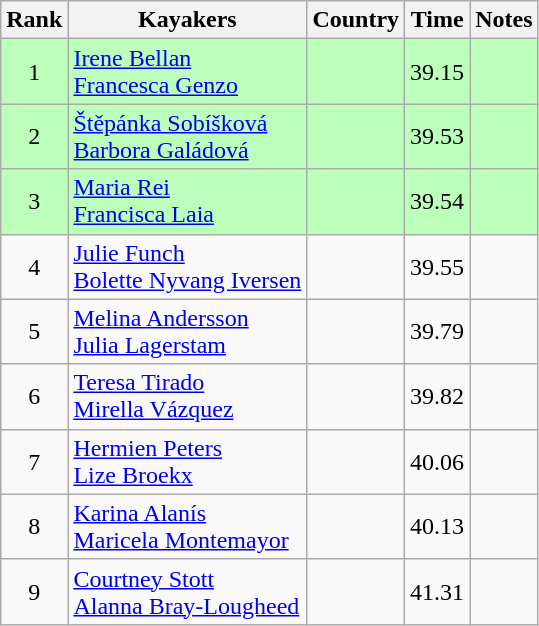<table class="wikitable" style="text-align:center">
<tr>
<th>Rank</th>
<th>Kayakers</th>
<th>Country</th>
<th>Time</th>
<th>Notes</th>
</tr>
<tr bgcolor=bbffbb>
<td>1</td>
<td align="left"><a href='#'>Irene Bellan</a><br><a href='#'>Francesca Genzo</a></td>
<td align="left"></td>
<td>39.15</td>
<td></td>
</tr>
<tr bgcolor=bbffbb>
<td>2</td>
<td align="left"><a href='#'>Štěpánka Sobíšková</a><br><a href='#'>Barbora Galádová</a></td>
<td align="left"></td>
<td>39.53</td>
<td></td>
</tr>
<tr bgcolor=bbffbb>
<td>3</td>
<td align="left"><a href='#'>Maria Rei</a><br><a href='#'>Francisca Laia</a></td>
<td align="left"></td>
<td>39.54</td>
<td></td>
</tr>
<tr>
<td>4</td>
<td align="left"><a href='#'>Julie Funch</a><br><a href='#'>Bolette Nyvang Iversen</a></td>
<td align="left"></td>
<td>39.55</td>
<td></td>
</tr>
<tr>
<td>5</td>
<td align="left"><a href='#'>Melina Andersson</a><br><a href='#'>Julia Lagerstam</a></td>
<td align="left"></td>
<td>39.79</td>
<td></td>
</tr>
<tr>
<td>6</td>
<td align="left"><a href='#'>Teresa Tirado</a><br><a href='#'>Mirella Vázquez</a></td>
<td align="left"></td>
<td>39.82</td>
<td></td>
</tr>
<tr>
<td>7</td>
<td align="left"><a href='#'>Hermien Peters</a><br><a href='#'>Lize Broekx</a></td>
<td align="left"></td>
<td>40.06</td>
<td></td>
</tr>
<tr>
<td>8</td>
<td align="left"><a href='#'>Karina Alanís</a><br><a href='#'>Maricela Montemayor</a></td>
<td align="left"></td>
<td>40.13</td>
<td></td>
</tr>
<tr>
<td>9</td>
<td align="left"><a href='#'>Courtney Stott</a><br><a href='#'>Alanna Bray-Lougheed</a></td>
<td align="left"></td>
<td>41.31</td>
<td></td>
</tr>
</table>
